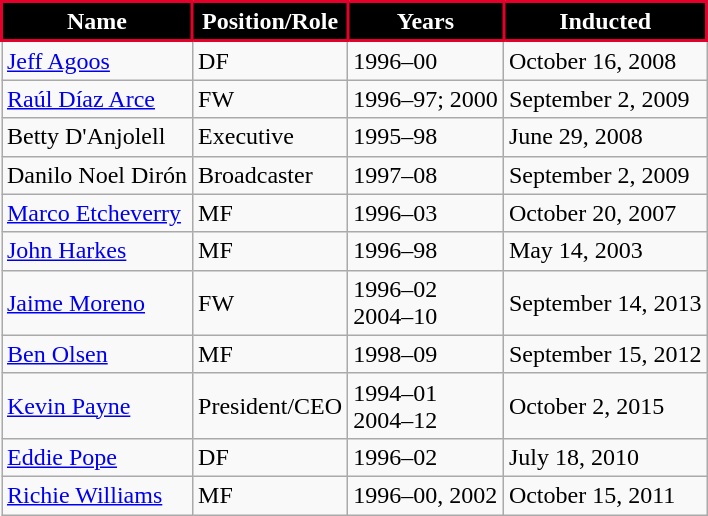<table class="wikitable sortable">
<tr>
<th style="background:#000; color:#fff; border:2px solid #E4002B;">Name</th>
<th style="background:#000; color:#fff; border:2px solid #E4002B;">Position/Role</th>
<th style="background:#000; color:#fff; border:2px solid #E4002B;">Years</th>
<th style="background:#000; color:#fff; border:2px solid #E4002B;">Inducted</th>
</tr>
<tr>
<td> <a href='#'>Jeff Agoos</a></td>
<td>DF</td>
<td>1996–00</td>
<td>October 16, 2008</td>
</tr>
<tr>
<td> <a href='#'>Raúl Díaz Arce</a></td>
<td>FW</td>
<td>1996–97; 2000</td>
<td>September 2, 2009</td>
</tr>
<tr>
<td>Betty D'Anjolell</td>
<td>Executive</td>
<td>1995–98</td>
<td>June 29, 2008</td>
</tr>
<tr>
<td>Danilo Noel Dirón</td>
<td>Broadcaster</td>
<td>1997–08</td>
<td>September 2, 2009</td>
</tr>
<tr>
<td> <a href='#'>Marco Etcheverry</a></td>
<td>MF</td>
<td>1996–03</td>
<td>October 20, 2007</td>
</tr>
<tr>
<td> <a href='#'>John Harkes</a></td>
<td>MF</td>
<td>1996–98</td>
<td>May 14, 2003</td>
</tr>
<tr>
<td> <a href='#'>Jaime Moreno</a></td>
<td>FW</td>
<td>1996–02<br>2004–10</td>
<td>September 14, 2013</td>
</tr>
<tr>
<td> <a href='#'>Ben Olsen</a></td>
<td>MF</td>
<td>1998–09</td>
<td>September 15, 2012</td>
</tr>
<tr>
<td><a href='#'>Kevin Payne</a></td>
<td>President/CEO</td>
<td>1994–01<br>2004–12</td>
<td>October 2, 2015</td>
</tr>
<tr>
<td> <a href='#'>Eddie Pope</a></td>
<td>DF</td>
<td>1996–02</td>
<td>July 18, 2010</td>
</tr>
<tr>
<td> <a href='#'>Richie Williams</a></td>
<td>MF</td>
<td>1996–00, 2002</td>
<td>October 15, 2011</td>
</tr>
</table>
